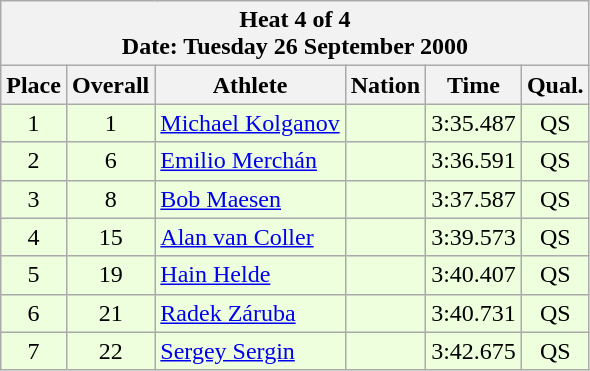<table class="wikitable sortable">
<tr>
<th colspan=6>Heat 4 of 4 <br> Date: Tuesday 26 September 2000</th>
</tr>
<tr>
<th rowspan=1>Place</th>
<th rowspan=1>Overall</th>
<th rowspan=1>Athlete</th>
<th rowspan=1>Nation</th>
<th rowspan=1>Time</th>
<th rowspan=1>Qual.</th>
</tr>
<tr bgcolor = "eeffdd">
<td align="center">1</td>
<td align="center">1</td>
<td align="left"><a href='#'>Michael Kolganov</a></td>
<td align="left"></td>
<td align="center">3:35.487</td>
<td align="center">QS</td>
</tr>
<tr bgcolor = "eeffdd">
<td align="center">2</td>
<td align="center">6</td>
<td align="left"><a href='#'>Emilio Merchán</a></td>
<td align="left"></td>
<td align="center">3:36.591</td>
<td align="center">QS</td>
</tr>
<tr bgcolor = "eeffdd">
<td align="center">3</td>
<td align="center">8</td>
<td align="left"><a href='#'>Bob Maesen</a></td>
<td align="left"></td>
<td align="center">3:37.587</td>
<td align="center">QS</td>
</tr>
<tr bgcolor = "eeffdd">
<td align="center">4</td>
<td align="center">15</td>
<td align="left"><a href='#'>Alan van Coller</a></td>
<td align="left"></td>
<td align="center">3:39.573</td>
<td align="center">QS</td>
</tr>
<tr bgcolor = "eeffdd">
<td align="center">5</td>
<td align="center">19</td>
<td align="left"><a href='#'>Hain Helde</a></td>
<td align="left"></td>
<td align="center">3:40.407</td>
<td align="center">QS</td>
</tr>
<tr bgcolor = "eeffdd">
<td align="center">6</td>
<td align="center">21</td>
<td align="left"><a href='#'>Radek Záruba</a></td>
<td align="left"></td>
<td align="center">3:40.731</td>
<td align="center">QS</td>
</tr>
<tr bgcolor = "eeffdd">
<td align="center">7</td>
<td align="center">22</td>
<td align="left"><a href='#'>Sergey Sergin</a></td>
<td align="left"></td>
<td align="center">3:42.675</td>
<td align="center">QS</td>
</tr>
</table>
